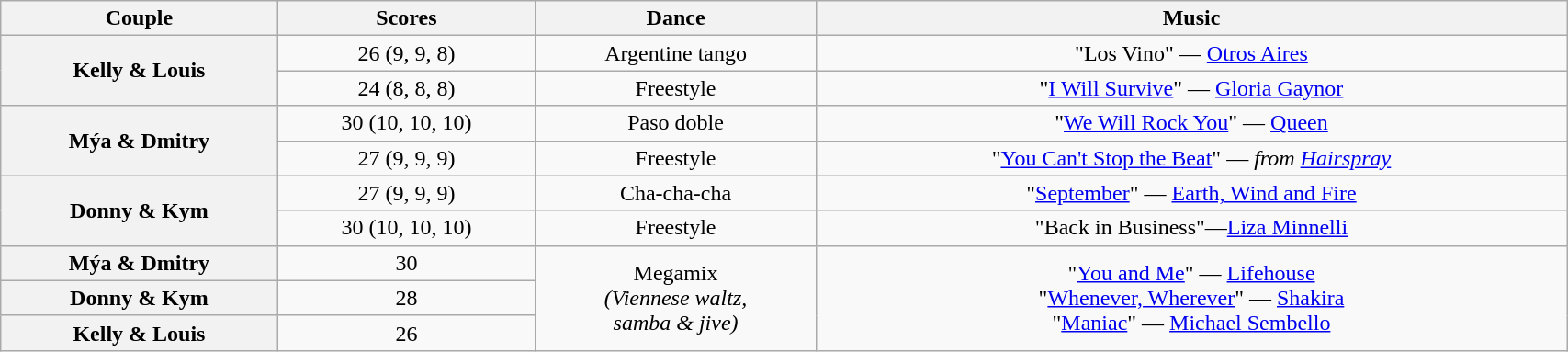<table class="wikitable sortable" style="text-align:center; width:90%">
<tr>
<th scope="col">Couple</th>
<th scope="col">Scores</th>
<th scope="col" class="unsortable">Dance</th>
<th scope="col" class="unsortable">Music</th>
</tr>
<tr>
<th rowspan="2" scope="row">Kelly & Louis</th>
<td>26 (9, 9, 8)</td>
<td>Argentine tango</td>
<td>"Los Vino" — <a href='#'>Otros Aires</a></td>
</tr>
<tr>
<td>24 (8, 8, 8)</td>
<td>Freestyle</td>
<td>"<a href='#'>I Will Survive</a>" — <a href='#'>Gloria Gaynor</a></td>
</tr>
<tr>
<th rowspan="2" scope="row">Mýa & Dmitry</th>
<td>30 (10, 10, 10)</td>
<td>Paso doble</td>
<td>"<a href='#'>We Will Rock You</a>" — <a href='#'>Queen</a></td>
</tr>
<tr>
<td>27 (9, 9, 9)</td>
<td>Freestyle</td>
<td>"<a href='#'>You Can't Stop the Beat</a>" — <em>from <a href='#'>Hairspray</a></em></td>
</tr>
<tr>
<th rowspan="2" scope="row">Donny & Kym</th>
<td>27 (9, 9, 9)</td>
<td>Cha-cha-cha</td>
<td>"<a href='#'>September</a>" — <a href='#'>Earth, Wind and Fire</a></td>
</tr>
<tr>
<td>30 (10, 10, 10)</td>
<td>Freestyle</td>
<td>"Back in Business"—<a href='#'>Liza Minnelli</a></td>
</tr>
<tr>
<th scope="row">Mýa & Dmitry</th>
<td>30</td>
<td rowspan="3">Megamix<br><em>(Viennese waltz,<br>samba & jive)</em></td>
<td rowspan="3">"<a href='#'>You and Me</a>" — <a href='#'>Lifehouse</a><br>"<a href='#'>Whenever, Wherever</a>" — <a href='#'>Shakira</a><br>"<a href='#'>Maniac</a>" — <a href='#'>Michael Sembello</a></td>
</tr>
<tr>
<th scope="row">Donny & Kym</th>
<td>28</td>
</tr>
<tr>
<th scope="row">Kelly & Louis</th>
<td>26</td>
</tr>
</table>
